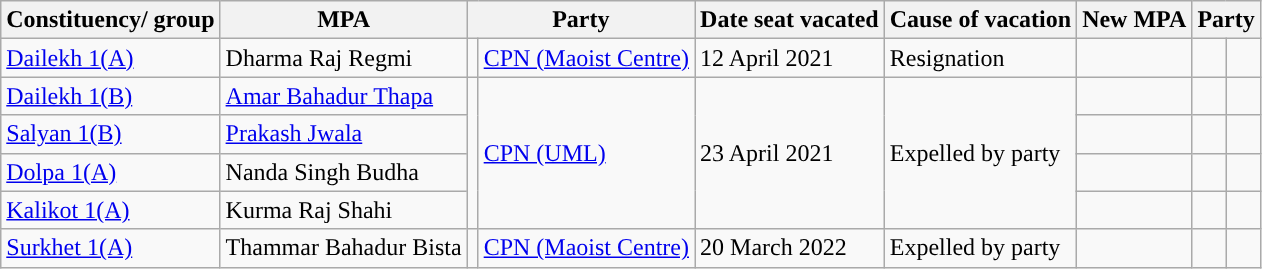<table class="wikitable">
<tr>
<th>Constituency/ group</th>
<th>MPA</th>
<th colspan="2">Party</th>
<th>Date seat vacated</th>
<th>Cause of vacation</th>
<th>New MPA</th>
<th colspan="2">Party</th>
</tr>
<tr>
<td><a href='#'>Dailekh 1(A)</a></td>
<td>Dharma Raj Regmi</td>
<td></td>
<td><a href='#'>CPN (Maoist Centre)</a></td>
<td>12 April 2021</td>
<td>Resignation</td>
<td></td>
<td></td>
<td></td>
</tr>
<tr>
<td><a href='#'>Dailekh 1(B)</a></td>
<td><a href='#'>Amar Bahadur Thapa</a></td>
<td rowspan="4"></td>
<td rowspan="4"><a href='#'>CPN (UML)</a></td>
<td rowspan="4">23 April 2021</td>
<td rowspan="4">Expelled by party</td>
<td></td>
<td></td>
<td></td>
</tr>
<tr>
<td><a href='#'>Salyan 1(B)</a></td>
<td><a href='#'>Prakash Jwala</a></td>
<td></td>
<td></td>
<td></td>
</tr>
<tr>
<td><a href='#'>Dolpa 1(A)</a></td>
<td>Nanda Singh Budha</td>
<td></td>
<td></td>
<td></td>
</tr>
<tr>
<td><a href='#'>Kalikot 1(A)</a></td>
<td>Kurma Raj Shahi</td>
<td></td>
<td></td>
<td></td>
</tr>
<tr>
<td><a href='#'>Surkhet 1(A)</a></td>
<td>Thammar Bahadur Bista</td>
<td></td>
<td><a href='#'>CPN (Maoist Centre)</a></td>
<td>20 March 2022</td>
<td>Expelled by party</td>
<td></td>
<td></td>
<td></td>
</tr>
</table>
